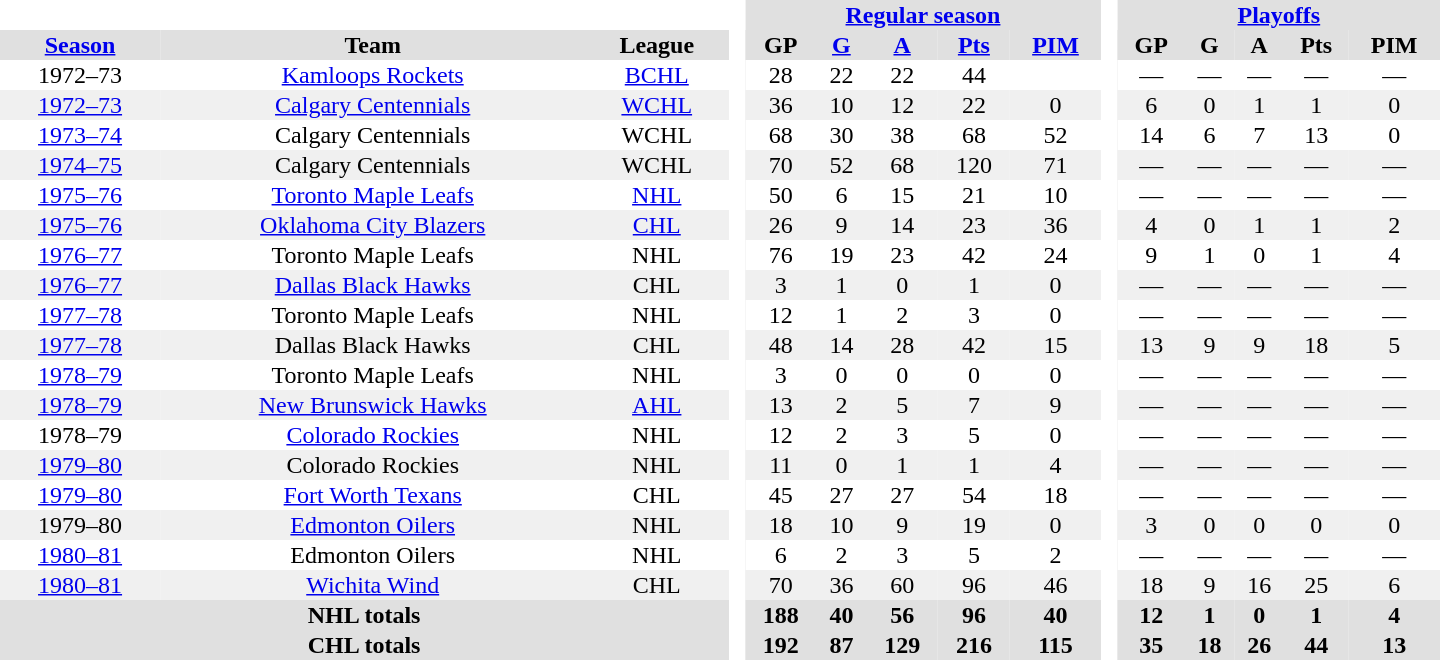<table border="0" cellpadding="1" cellspacing="0" style="text-align:center; width:60em">
<tr bgcolor="#e0e0e0">
<th colspan="3" bgcolor="#ffffff"> </th>
<th rowspan="99" bgcolor="#ffffff"> </th>
<th colspan="5"><a href='#'>Regular season</a></th>
<th rowspan="99" bgcolor="#ffffff"> </th>
<th colspan="5"><a href='#'>Playoffs</a></th>
</tr>
<tr bgcolor="#e0e0e0">
<th><a href='#'>Season</a></th>
<th>Team</th>
<th>League</th>
<th>GP</th>
<th><a href='#'>G</a></th>
<th><a href='#'>A</a></th>
<th><a href='#'>Pts</a></th>
<th><a href='#'>PIM</a></th>
<th>GP</th>
<th>G</th>
<th>A</th>
<th>Pts</th>
<th>PIM</th>
</tr>
<tr>
<td>1972–73</td>
<td><a href='#'>Kamloops Rockets</a></td>
<td><a href='#'>BCHL</a></td>
<td>28</td>
<td>22</td>
<td>22</td>
<td>44</td>
<td></td>
<td>—</td>
<td>—</td>
<td>—</td>
<td>—</td>
<td>—</td>
</tr>
<tr style="background:#f0f0f0;">
<td><a href='#'>1972–73</a></td>
<td><a href='#'>Calgary Centennials</a></td>
<td><a href='#'>WCHL</a></td>
<td>36</td>
<td>10</td>
<td>12</td>
<td>22</td>
<td>0</td>
<td>6</td>
<td>0</td>
<td>1</td>
<td>1</td>
<td>0</td>
</tr>
<tr>
<td><a href='#'>1973–74</a></td>
<td>Calgary Centennials</td>
<td>WCHL</td>
<td>68</td>
<td>30</td>
<td>38</td>
<td>68</td>
<td>52</td>
<td>14</td>
<td>6</td>
<td>7</td>
<td>13</td>
<td>0</td>
</tr>
<tr style="background:#f0f0f0;">
<td><a href='#'>1974–75</a></td>
<td>Calgary Centennials</td>
<td>WCHL</td>
<td>70</td>
<td>52</td>
<td>68</td>
<td>120</td>
<td>71</td>
<td>—</td>
<td>—</td>
<td>—</td>
<td>—</td>
<td>—</td>
</tr>
<tr>
<td><a href='#'>1975–76</a></td>
<td><a href='#'>Toronto Maple Leafs</a></td>
<td><a href='#'>NHL</a></td>
<td>50</td>
<td>6</td>
<td>15</td>
<td>21</td>
<td>10</td>
<td>—</td>
<td>—</td>
<td>—</td>
<td>—</td>
<td>—</td>
</tr>
<tr style="background:#f0f0f0;">
<td><a href='#'>1975–76</a></td>
<td><a href='#'>Oklahoma City Blazers</a></td>
<td><a href='#'>CHL</a></td>
<td>26</td>
<td>9</td>
<td>14</td>
<td>23</td>
<td>36</td>
<td>4</td>
<td>0</td>
<td>1</td>
<td>1</td>
<td>2</td>
</tr>
<tr>
<td><a href='#'>1976–77</a></td>
<td>Toronto Maple Leafs</td>
<td>NHL</td>
<td>76</td>
<td>19</td>
<td>23</td>
<td>42</td>
<td>24</td>
<td>9</td>
<td>1</td>
<td>0</td>
<td>1</td>
<td>4</td>
</tr>
<tr style="background:#f0f0f0;">
<td><a href='#'>1976–77</a></td>
<td><a href='#'>Dallas Black Hawks</a></td>
<td>CHL</td>
<td>3</td>
<td>1</td>
<td>0</td>
<td>1</td>
<td>0</td>
<td>—</td>
<td>—</td>
<td>—</td>
<td>—</td>
<td>—</td>
</tr>
<tr>
<td><a href='#'>1977–78</a></td>
<td>Toronto Maple Leafs</td>
<td>NHL</td>
<td>12</td>
<td>1</td>
<td>2</td>
<td>3</td>
<td>0</td>
<td>—</td>
<td>—</td>
<td>—</td>
<td>—</td>
<td>—</td>
</tr>
<tr style="background:#f0f0f0;">
<td><a href='#'>1977–78</a></td>
<td>Dallas Black Hawks</td>
<td>CHL</td>
<td>48</td>
<td>14</td>
<td>28</td>
<td>42</td>
<td>15</td>
<td>13</td>
<td>9</td>
<td>9</td>
<td>18</td>
<td>5</td>
</tr>
<tr>
<td><a href='#'>1978–79</a></td>
<td>Toronto Maple Leafs</td>
<td>NHL</td>
<td>3</td>
<td>0</td>
<td>0</td>
<td>0</td>
<td>0</td>
<td>—</td>
<td>—</td>
<td>—</td>
<td>—</td>
<td>—</td>
</tr>
<tr style="background:#f0f0f0;">
<td><a href='#'>1978–79</a></td>
<td><a href='#'>New Brunswick Hawks</a></td>
<td><a href='#'>AHL</a></td>
<td>13</td>
<td>2</td>
<td>5</td>
<td>7</td>
<td>9</td>
<td>—</td>
<td>—</td>
<td>—</td>
<td>—</td>
<td>—</td>
</tr>
<tr>
<td>1978–79</td>
<td><a href='#'>Colorado Rockies</a></td>
<td>NHL</td>
<td>12</td>
<td>2</td>
<td>3</td>
<td>5</td>
<td>0</td>
<td>—</td>
<td>—</td>
<td>—</td>
<td>—</td>
<td>—</td>
</tr>
<tr style="background:#f0f0f0;">
<td><a href='#'>1979–80</a></td>
<td>Colorado Rockies</td>
<td>NHL</td>
<td>11</td>
<td>0</td>
<td>1</td>
<td>1</td>
<td>4</td>
<td>—</td>
<td>—</td>
<td>—</td>
<td>—</td>
<td>—</td>
</tr>
<tr>
<td><a href='#'>1979–80</a></td>
<td><a href='#'>Fort Worth Texans</a></td>
<td>CHL</td>
<td>45</td>
<td>27</td>
<td>27</td>
<td>54</td>
<td>18</td>
<td>—</td>
<td>—</td>
<td>—</td>
<td>—</td>
<td>—</td>
</tr>
<tr style="background:#f0f0f0;">
<td>1979–80</td>
<td><a href='#'>Edmonton Oilers</a></td>
<td>NHL</td>
<td>18</td>
<td>10</td>
<td>9</td>
<td>19</td>
<td>0</td>
<td>3</td>
<td>0</td>
<td>0</td>
<td>0</td>
<td>0</td>
</tr>
<tr>
<td><a href='#'>1980–81</a></td>
<td>Edmonton Oilers</td>
<td>NHL</td>
<td>6</td>
<td>2</td>
<td>3</td>
<td>5</td>
<td>2</td>
<td>—</td>
<td>—</td>
<td>—</td>
<td>—</td>
<td>—</td>
</tr>
<tr style="background:#f0f0f0;">
<td><a href='#'>1980–81</a></td>
<td><a href='#'>Wichita Wind</a></td>
<td>CHL</td>
<td>70</td>
<td>36</td>
<td>60</td>
<td>96</td>
<td>46</td>
<td>18</td>
<td>9</td>
<td>16</td>
<td>25</td>
<td>6</td>
</tr>
<tr style="background:#e0e0e0;">
<th colspan="3">NHL totals</th>
<th>188</th>
<th>40</th>
<th>56</th>
<th>96</th>
<th>40</th>
<th>12</th>
<th>1</th>
<th>0</th>
<th>1</th>
<th>4</th>
</tr>
<tr style="background:#e0e0e0;">
<th colspan="3">CHL totals</th>
<th>192</th>
<th>87</th>
<th>129</th>
<th>216</th>
<th>115</th>
<th>35</th>
<th>18</th>
<th>26</th>
<th>44</th>
<th>13</th>
</tr>
</table>
